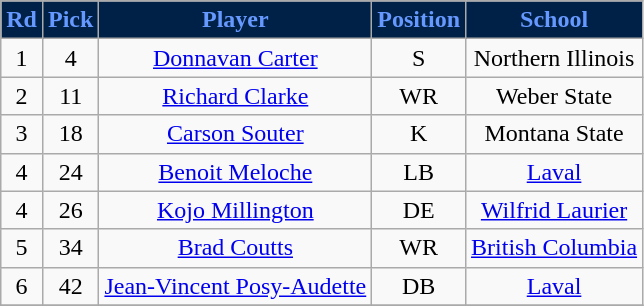<table class="wikitable sortable">
<tr align="center"  style="background:#002147;color:#6699FF;">
<td><strong>Rd</strong></td>
<td><strong>Pick</strong></td>
<td><strong>Player</strong></td>
<td><strong>Position</strong></td>
<td><strong>School</strong></td>
</tr>
<tr align="center">
<td align=center>1</td>
<td>4</td>
<td><a href='#'>Donnavan Carter</a></td>
<td>S</td>
<td>Northern Illinois</td>
</tr>
<tr align="center">
<td align=center>2</td>
<td>11</td>
<td><a href='#'>Richard Clarke</a></td>
<td>WR</td>
<td>Weber State</td>
</tr>
<tr align="center">
<td align=center>3</td>
<td>18</td>
<td><a href='#'>Carson Souter</a></td>
<td>K</td>
<td>Montana State</td>
</tr>
<tr align="center">
<td align=center>4</td>
<td>24</td>
<td><a href='#'>Benoit Meloche</a></td>
<td>LB</td>
<td><a href='#'>Laval</a></td>
</tr>
<tr align="center">
<td align=center>4</td>
<td>26</td>
<td><a href='#'>Kojo Millington</a></td>
<td>DE</td>
<td><a href='#'>Wilfrid Laurier</a></td>
</tr>
<tr align="center">
<td align=center>5</td>
<td>34</td>
<td><a href='#'>Brad Coutts</a></td>
<td>WR</td>
<td><a href='#'>British Columbia</a></td>
</tr>
<tr align="center">
<td align=center>6</td>
<td>42</td>
<td><a href='#'>Jean-Vincent Posy-Audette</a></td>
<td>DB</td>
<td><a href='#'>Laval</a></td>
</tr>
<tr>
</tr>
</table>
